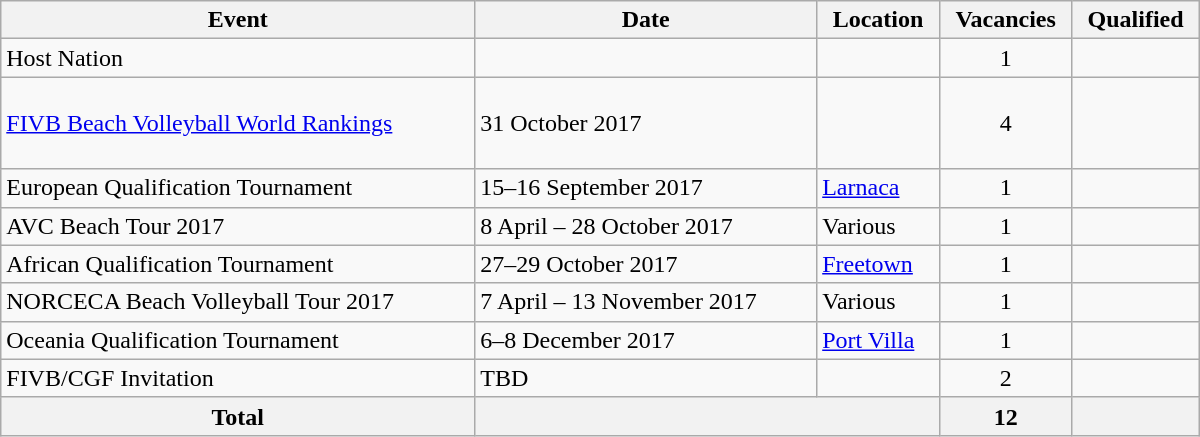<table class="wikitable" width=800>
<tr>
<th>Event</th>
<th>Date</th>
<th>Location</th>
<th>Vacancies</th>
<th>Qualified</th>
</tr>
<tr>
<td>Host Nation</td>
<td></td>
<td></td>
<td align=center>1</td>
<td></td>
</tr>
<tr>
<td><a href='#'>FIVB Beach Volleyball World Rankings</a></td>
<td>31 October 2017</td>
<td></td>
<td align=center>4</td>
<td><br><br><br></td>
</tr>
<tr>
<td>European Qualification Tournament</td>
<td>15–16 September 2017</td>
<td> <a href='#'>Larnaca</a></td>
<td align=center>1</td>
<td></td>
</tr>
<tr>
<td>AVC Beach Tour 2017</td>
<td>8 April – 28 October 2017</td>
<td>Various</td>
<td align=center>1</td>
<td></td>
</tr>
<tr>
<td>African Qualification Tournament</td>
<td>27–29 October 2017</td>
<td> <a href='#'>Freetown</a></td>
<td align=center>1</td>
<td></td>
</tr>
<tr>
<td>NORCECA Beach Volleyball Tour 2017</td>
<td>7 April – 13 November 2017</td>
<td>Various</td>
<td align=center>1</td>
<td></td>
</tr>
<tr>
<td>Oceania Qualification Tournament</td>
<td>6–8 December 2017</td>
<td> <a href='#'>Port Villa</a></td>
<td align=center>1</td>
<td></td>
</tr>
<tr>
<td>FIVB/CGF Invitation</td>
<td>TBD</td>
<td></td>
<td align=center>2</td>
<td><br></td>
</tr>
<tr>
<th>Total</th>
<th colspan="2"></th>
<th>12</th>
<th></th>
</tr>
</table>
